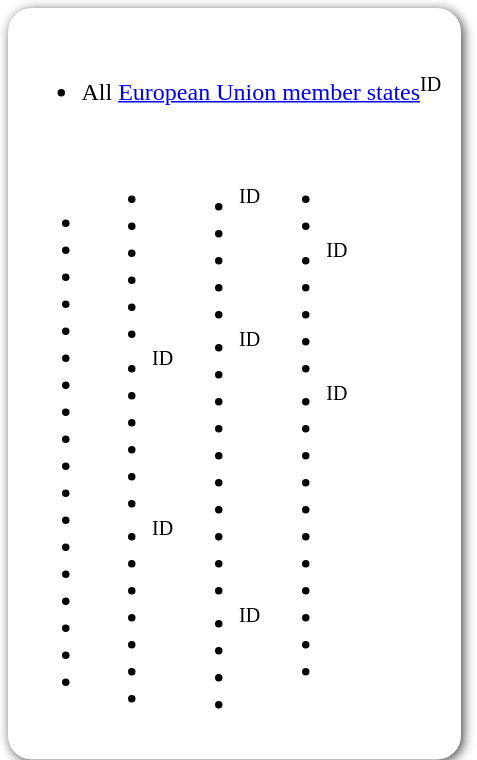<table style="border-radius:1em; box-shadow:0.1em 0.1em 0.5em rgba(0,0,0,0.75); background:white; border:1px solid white; padding:5px;">
<tr style="vertical-align:top;">
<td><br><ul><li> All <a href='#'>European Union member states</a><sup>ID</sup></li></ul><table>
<tr>
<td><br><ul><li></li><li></li><li></li><li></li><li></li><li></li><li></li><li></li><li></li><li></li><li></li><li></li><li></li><li></li><li></li><li></li><li></li><li></li></ul></td>
<td valign=top><br><ul><li></li><li></li><li></li><li></li><li></li><li></li><li><sup>ID</sup></li><li></li><li></li><li></li><li></li><li></li><li><sup>ID</sup></li><li></li><li></li><li></li><li></li><li></li><li></li></ul></td>
<td valign=top><br><ul><li><sup>ID</sup></li><li></li><li></li><li></li><li></li><li><sup>ID</sup></li><li></li><li></li><li></li><li></li><li></li><li></li><li></li><li></li><li></li><li><sup>ID</sup></li><li></li><li></li><li></li></ul></td>
<td valign=top><br><ul><li></li><li></li><li><sup>ID</sup></li><li></li><li></li><li></li><li></li><li><sup>ID</sup></li><li></li><li></li><li></li><li></li><li></li><li></li><li></li><li></li><li></li><li></li></ul></td>
<td></td>
</tr>
</table>
</td>
<td></td>
</tr>
</table>
